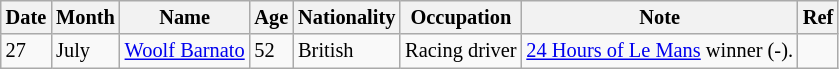<table class="wikitable" style="font-size:85%;">
<tr>
<th>Date</th>
<th>Month</th>
<th>Name</th>
<th>Age</th>
<th>Nationality</th>
<th>Occupation</th>
<th>Note</th>
<th>Ref</th>
</tr>
<tr>
<td>27</td>
<td>July</td>
<td><a href='#'>Woolf Barnato</a></td>
<td>52</td>
<td>British</td>
<td>Racing driver</td>
<td><a href='#'>24 Hours of Le Mans</a> winner (-).</td>
<td></td>
</tr>
</table>
